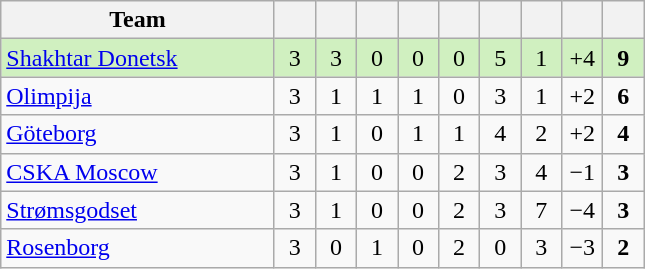<table class="wikitable" style="text-align: center;">
<tr>
<th width=175>Team</th>
<th width=20></th>
<th width=20></th>
<th width=20></th>
<th width=20></th>
<th width=20></th>
<th width=20></th>
<th width=20></th>
<th width=20></th>
<th width=20></th>
</tr>
<tr bgcolor=#D0F0C0>
<td align=left> <a href='#'>Shakhtar Donetsk</a></td>
<td>3</td>
<td>3</td>
<td>0</td>
<td>0</td>
<td>0</td>
<td>5</td>
<td>1</td>
<td>+4</td>
<td><strong>9</strong></td>
</tr>
<tr>
<td align=left> <a href='#'>Olimpija</a></td>
<td>3</td>
<td>1</td>
<td>1</td>
<td>1</td>
<td>0</td>
<td>3</td>
<td>1</td>
<td>+2</td>
<td><strong>6</strong></td>
</tr>
<tr>
<td align=left> <a href='#'>Göteborg</a></td>
<td>3</td>
<td>1</td>
<td>0</td>
<td>1</td>
<td>1</td>
<td>4</td>
<td>2</td>
<td>+2</td>
<td><strong>4</strong></td>
</tr>
<tr>
<td align=left> <a href='#'>CSKA Moscow</a></td>
<td>3</td>
<td>1</td>
<td>0</td>
<td>0</td>
<td>2</td>
<td>3</td>
<td>4</td>
<td>−1</td>
<td><strong>3</strong></td>
</tr>
<tr>
<td align=left> <a href='#'>Strømsgodset</a></td>
<td>3</td>
<td>1</td>
<td>0</td>
<td>0</td>
<td>2</td>
<td>3</td>
<td>7</td>
<td>−4</td>
<td><strong>3</strong></td>
</tr>
<tr>
<td align=left> <a href='#'>Rosenborg</a></td>
<td>3</td>
<td>0</td>
<td>1</td>
<td>0</td>
<td>2</td>
<td>0</td>
<td>3</td>
<td>−3</td>
<td><strong>2</strong></td>
</tr>
</table>
